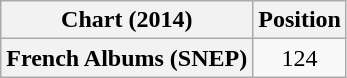<table class="wikitable plainrowheaders" style="text-align:center">
<tr>
<th>Chart (2014)</th>
<th>Position</th>
</tr>
<tr>
<th scope="row">French Albums (SNEP)</th>
<td>124</td>
</tr>
</table>
